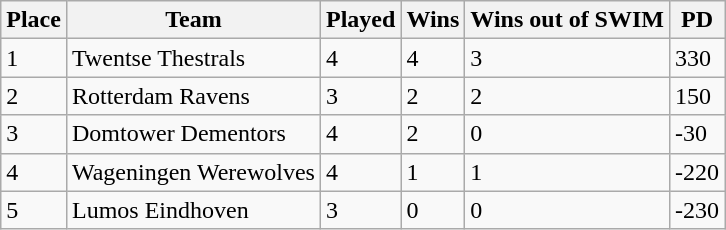<table class="wikitable sortable">
<tr>
<th>Place</th>
<th>Team</th>
<th>Played</th>
<th>Wins</th>
<th>Wins out of SWIM</th>
<th>PD</th>
</tr>
<tr>
<td>1</td>
<td>Twentse Thestrals</td>
<td>4</td>
<td>4</td>
<td>3</td>
<td>330</td>
</tr>
<tr>
<td>2</td>
<td>Rotterdam Ravens</td>
<td>3</td>
<td>2</td>
<td>2</td>
<td>150</td>
</tr>
<tr>
<td>3</td>
<td>Domtower Dementors</td>
<td>4</td>
<td>2</td>
<td>0</td>
<td>-30</td>
</tr>
<tr>
<td>4</td>
<td>Wageningen Werewolves</td>
<td>4</td>
<td>1</td>
<td>1</td>
<td>-220</td>
</tr>
<tr>
<td>5</td>
<td>Lumos Eindhoven</td>
<td>3</td>
<td>0</td>
<td>0</td>
<td>-230</td>
</tr>
</table>
